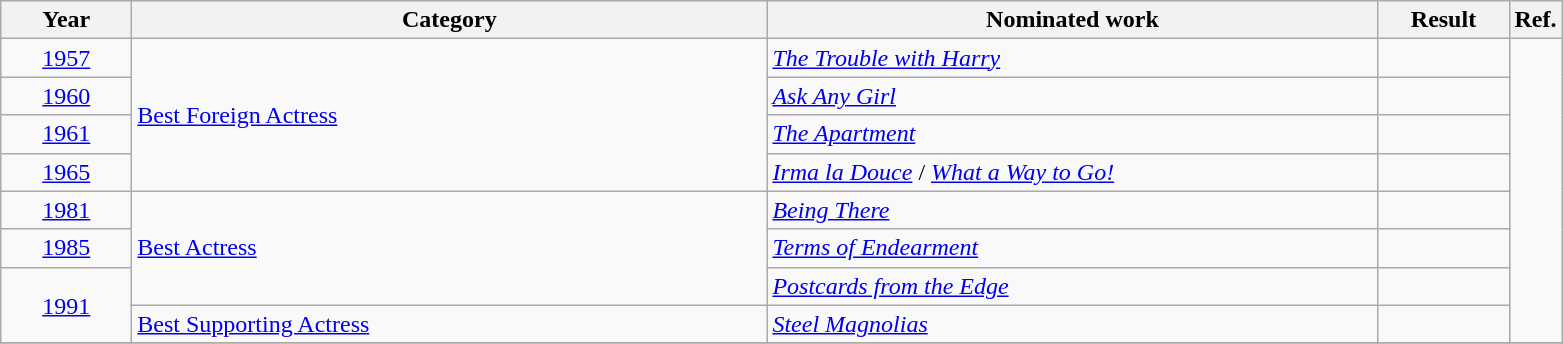<table class=wikitable>
<tr>
<th scope="col" style="width:5em;">Year</th>
<th scope="col" style="width:26em;">Category</th>
<th scope="col" style="width:25em;">Nominated work</th>
<th scope="col" style="width:5em;">Result</th>
<th>Ref.</th>
</tr>
<tr>
<td style="text-align:center;"><a href='#'>1957</a></td>
<td rowspan=4><a href='#'>Best Foreign Actress</a></td>
<td><em><a href='#'>The Trouble with Harry</a></em></td>
<td></td>
<td rowspan=8></td>
</tr>
<tr>
<td style="text-align:center;"><a href='#'>1960</a></td>
<td><em><a href='#'>Ask Any Girl</a></em></td>
<td></td>
</tr>
<tr>
<td style="text-align:center;"><a href='#'>1961</a></td>
<td><em><a href='#'>The Apartment</a></em></td>
<td></td>
</tr>
<tr>
<td style="text-align:center;"><a href='#'>1965</a></td>
<td><em><a href='#'>Irma la Douce</a></em> / <em><a href='#'>What a Way to Go!</a></em></td>
<td></td>
</tr>
<tr>
<td style="text-align:center;"><a href='#'>1981</a></td>
<td rowspan=3><a href='#'>Best Actress</a></td>
<td><em><a href='#'>Being There</a></em></td>
<td></td>
</tr>
<tr>
<td style="text-align:center;"><a href='#'>1985</a></td>
<td><em><a href='#'>Terms of Endearment</a></em></td>
<td></td>
</tr>
<tr>
<td style="text-align:center;", rowspan=2><a href='#'>1991</a></td>
<td><em><a href='#'>Postcards from the Edge</a></em></td>
<td></td>
</tr>
<tr>
<td><a href='#'>Best Supporting Actress</a></td>
<td><em><a href='#'>Steel Magnolias</a></em></td>
<td></td>
</tr>
<tr>
</tr>
</table>
